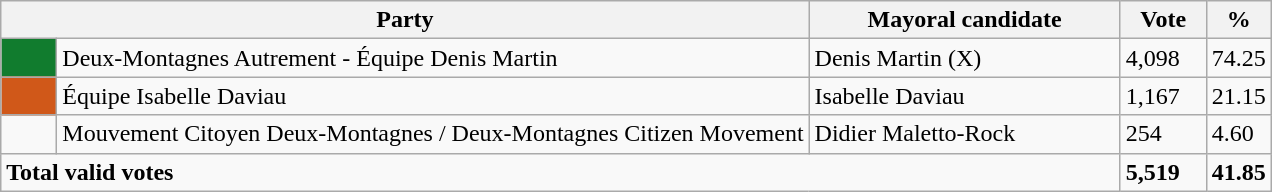<table class="wikitable">
<tr>
<th bgcolor="#DDDDFF" width="230px" colspan="2">Party</th>
<th bgcolor="#DDDDFF" width="200px">Mayoral candidate</th>
<th bgcolor="#DDDDFF" width="50px">Vote</th>
<th bgcolor="#DDDDFF" width="30px">%</th>
</tr>
<tr>
<td bgcolor=#117C2E width="30px"> </td>
<td>Deux-Montagnes Autrement - Équipe Denis Martin</td>
<td>Denis Martin (X)</td>
<td>4,098</td>
<td>74.25</td>
</tr>
<tr>
<td bgcolor=#D05819 width="30px"> </td>
<td>Équipe Isabelle Daviau</td>
<td>Isabelle Daviau</td>
<td>1,167</td>
<td>21.15</td>
</tr>
<tr>
<td> </td>
<td>Mouvement Citoyen Deux-Montagnes / Deux-Montagnes Citizen Movement</td>
<td>Didier Maletto-Rock</td>
<td>254</td>
<td>4.60</td>
</tr>
<tr>
<td colspan="3"><strong>Total valid votes</strong></td>
<td><strong>5,519</strong></td>
<td><strong>41.85</strong></td>
</tr>
</table>
